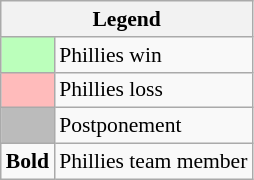<table class="wikitable" style="font-size:90%">
<tr>
<th colspan="2">Legend</th>
</tr>
<tr>
<td style="background:#bfb;"> </td>
<td>Phillies win</td>
</tr>
<tr>
<td style="background:#fbb;"> </td>
<td>Phillies loss</td>
</tr>
<tr>
<td style="background:#bbb;"> </td>
<td>Postponement</td>
</tr>
<tr>
<td><strong>Bold</strong></td>
<td>Phillies team member</td>
</tr>
</table>
